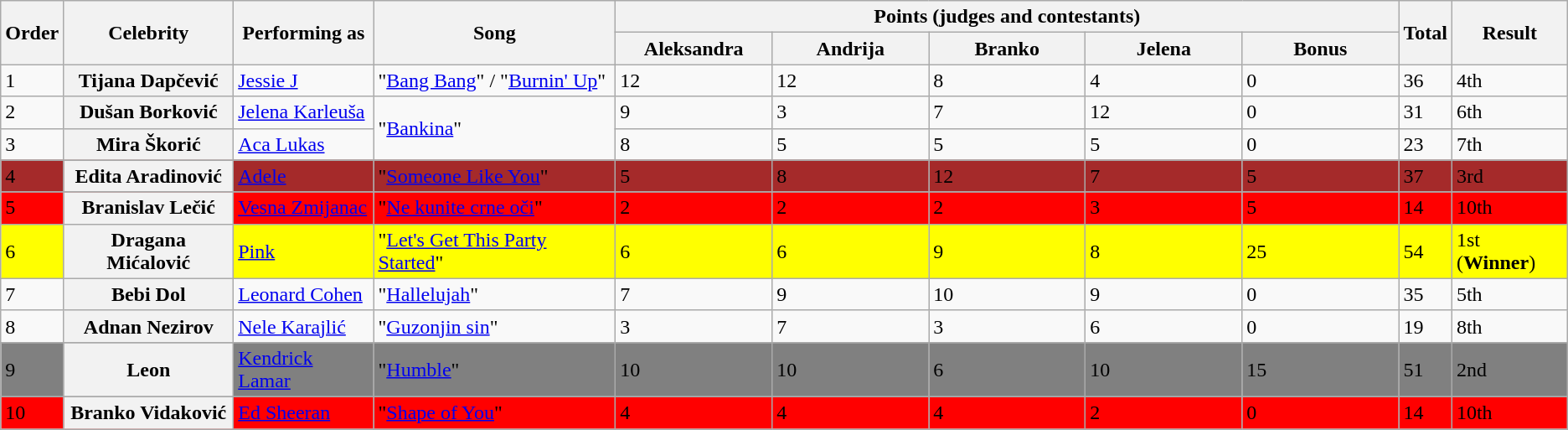<table class=wikitable>
<tr>
<th rowspan="2">Order</th>
<th rowspan="2">Celebrity</th>
<th rowspan="2">Performing as</th>
<th rowspan="2">Song</th>
<th colspan="5" style="width:50%;">Points (judges and contestants)</th>
<th rowspan="2">Total</th>
<th rowspan="2">Result</th>
</tr>
<tr>
<th style="width:10%;">Aleksandra</th>
<th style="width:10%;">Andrija</th>
<th style="width:10%;">Branko</th>
<th style="width:10%;">Jelena</th>
<th style="width:10%;">Bonus</th>
</tr>
<tr>
<td>1</td>
<th scope="row">Tijana Dapčević</th>
<td><a href='#'>Jessie J</a></td>
<td>"<a href='#'>Bang Bang</a>" / "<a href='#'>Burnin' Up</a>"</td>
<td>12</td>
<td>12</td>
<td>8</td>
<td>4</td>
<td>0</td>
<td>36</td>
<td>4th</td>
</tr>
<tr>
<td>2</td>
<th scope="row">Dušan Borković</th>
<td><a href='#'>Jelena Karleuša</a></td>
<td rowspan="2">"<a href='#'>Bankina</a>" </td>
<td>9</td>
<td>3</td>
<td>7</td>
<td>12</td>
<td>0</td>
<td>31</td>
<td>6th</td>
</tr>
<tr>
<td>3</td>
<th scope="row">Mira Škorić</th>
<td><a href='#'>Aca Lukas</a></td>
<td>8</td>
<td>5</td>
<td>5</td>
<td>5</td>
<td>0</td>
<td>23</td>
<td>7th</td>
</tr>
<tr>
</tr>
<tr bgcolor="brown">
<td>4</td>
<th scope="row">Edita Aradinović</th>
<td><a href='#'>Adele</a></td>
<td>"<a href='#'>Someone Like You</a>"</td>
<td>5</td>
<td>8</td>
<td>12</td>
<td>7</td>
<td>5</td>
<td>37</td>
<td>3rd</td>
</tr>
<tr>
</tr>
<tr bgcolor ="red">
<td>5</td>
<th scope="row">Branislav Lečić</th>
<td><a href='#'>Vesna Zmijanac</a></td>
<td>"<a href='#'>Ne kunite crne oči</a>"</td>
<td>2</td>
<td>2</td>
<td>2</td>
<td>3</td>
<td>5</td>
<td>14</td>
<td>10th</td>
</tr>
<tr bgcolor="yellow">
<td>6</td>
<th scope="row">Dragana Mićalović</th>
<td><a href='#'>Pink</a></td>
<td>"<a href='#'>Let's Get This Party Started</a>"</td>
<td>6</td>
<td>6</td>
<td>9</td>
<td>8</td>
<td>25</td>
<td>54</td>
<td>1st (<strong>Winner</strong>)</td>
</tr>
<tr>
<td>7</td>
<th scope="row">Bebi Dol</th>
<td><a href='#'>Leonard Cohen</a></td>
<td>"<a href='#'>Hallelujah</a>"</td>
<td>7</td>
<td>9</td>
<td>10</td>
<td>9</td>
<td>0</td>
<td>35</td>
<td>5th</td>
</tr>
<tr>
<td>8</td>
<th scope="row">Adnan Nezirov</th>
<td><a href='#'>Nele Karajlić</a></td>
<td>"<a href='#'>Guzonjin sin</a>"</td>
<td>3</td>
<td>7</td>
<td>3</td>
<td>6</td>
<td>0</td>
<td>19</td>
<td>8th</td>
</tr>
<tr>
</tr>
<tr bgcolor="grey">
<td>9</td>
<th scope="row">Leon</th>
<td><a href='#'>Kendrick Lamar</a></td>
<td>"<a href='#'>Humble</a>"</td>
<td>10</td>
<td>10</td>
<td>6</td>
<td>10</td>
<td>15</td>
<td>51</td>
<td>2nd</td>
</tr>
<tr>
</tr>
<tr bgcolor="red">
<td>10</td>
<th scope="row">Branko Vidaković</th>
<td><a href='#'>Ed Sheeran</a></td>
<td>"<a href='#'>Shape of You</a>"</td>
<td>4</td>
<td>4</td>
<td>4</td>
<td>2</td>
<td>0</td>
<td>14</td>
<td>10th</td>
</tr>
</table>
